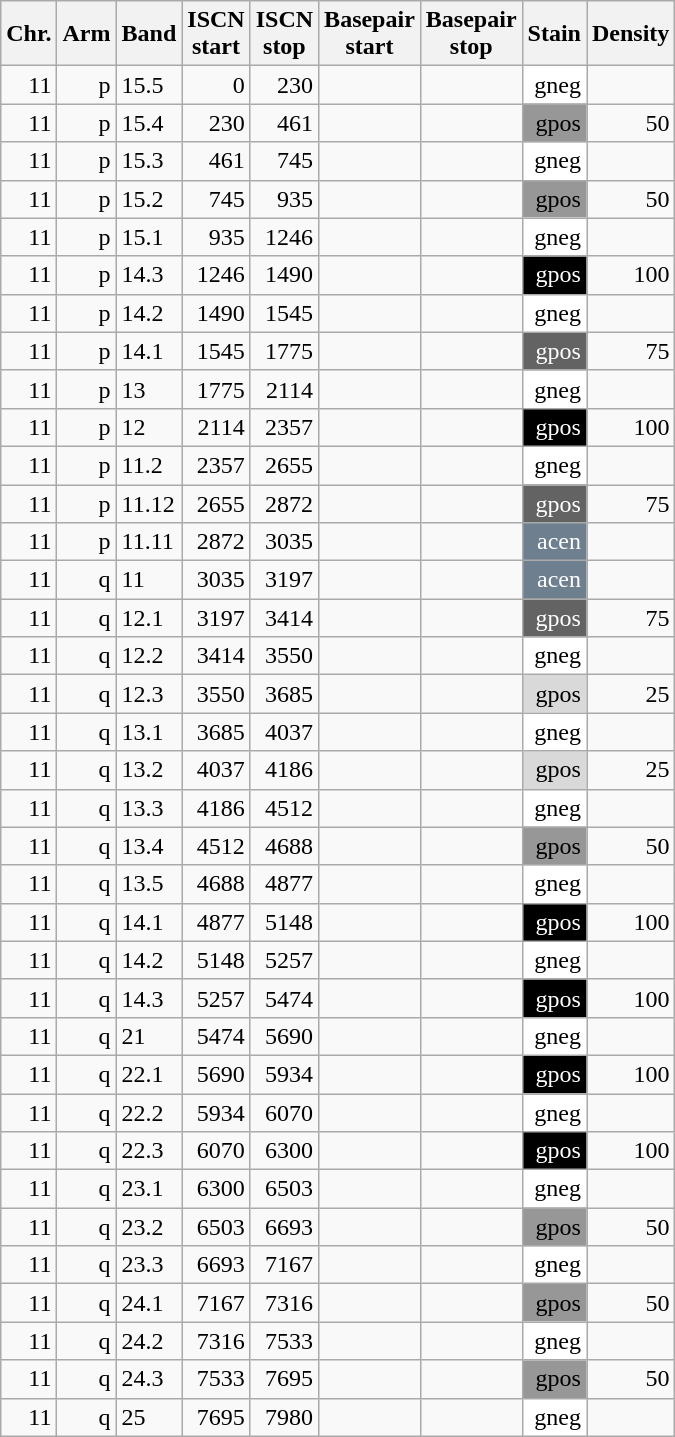<table class="wikitable" style="text-align:right">
<tr>
<th>Chr.</th>
<th>Arm</th>
<th>Band</th>
<th>ISCN<br>start</th>
<th>ISCN<br>stop</th>
<th>Basepair<br>start</th>
<th>Basepair<br>stop</th>
<th>Stain</th>
<th>Density</th>
</tr>
<tr>
<td>11</td>
<td>p</td>
<td style="text-align:left">15.5</td>
<td>0</td>
<td>230</td>
<td></td>
<td></td>
<td style="background:white">gneg</td>
<td></td>
</tr>
<tr>
<td>11</td>
<td>p</td>
<td style="text-align:left">15.4</td>
<td>230</td>
<td>461</td>
<td></td>
<td></td>
<td style="background:#979797">gpos</td>
<td>50</td>
</tr>
<tr>
<td>11</td>
<td>p</td>
<td style="text-align:left">15.3</td>
<td>461</td>
<td>745</td>
<td></td>
<td></td>
<td style="background:white">gneg</td>
<td></td>
</tr>
<tr>
<td>11</td>
<td>p</td>
<td style="text-align:left">15.2</td>
<td>745</td>
<td>935</td>
<td></td>
<td></td>
<td style="background:#979797">gpos</td>
<td>50</td>
</tr>
<tr>
<td>11</td>
<td>p</td>
<td style="text-align:left">15.1</td>
<td>935</td>
<td>1246</td>
<td></td>
<td></td>
<td style="background:white">gneg</td>
<td></td>
</tr>
<tr>
<td>11</td>
<td>p</td>
<td style="text-align:left">14.3</td>
<td>1246</td>
<td>1490</td>
<td></td>
<td></td>
<td style="background:black; color:white;">gpos</td>
<td>100</td>
</tr>
<tr>
<td>11</td>
<td>p</td>
<td style="text-align:left">14.2</td>
<td>1490</td>
<td>1545</td>
<td></td>
<td></td>
<td style="background:white">gneg</td>
<td></td>
</tr>
<tr>
<td>11</td>
<td>p</td>
<td style="text-align:left">14.1</td>
<td>1545</td>
<td>1775</td>
<td></td>
<td></td>
<td style="background:#636363; color:white;">gpos</td>
<td>75</td>
</tr>
<tr>
<td>11</td>
<td>p</td>
<td style="text-align:left">13</td>
<td>1775</td>
<td>2114</td>
<td></td>
<td></td>
<td style="background:white">gneg</td>
<td></td>
</tr>
<tr>
<td>11</td>
<td>p</td>
<td style="text-align:left">12</td>
<td>2114</td>
<td>2357</td>
<td></td>
<td></td>
<td style="background:black; color:white;">gpos</td>
<td>100</td>
</tr>
<tr>
<td>11</td>
<td>p</td>
<td style="text-align:left">11.2</td>
<td>2357</td>
<td>2655</td>
<td></td>
<td></td>
<td style="background:white">gneg</td>
<td></td>
</tr>
<tr>
<td>11</td>
<td>p</td>
<td style="text-align:left">11.12</td>
<td>2655</td>
<td>2872</td>
<td></td>
<td></td>
<td style="background:#636363; color:white;">gpos</td>
<td>75</td>
</tr>
<tr>
<td>11</td>
<td>p</td>
<td style="text-align:left">11.11</td>
<td>2872</td>
<td>3035</td>
<td></td>
<td></td>
<td style="background:#6e7f8f; color:white;">acen</td>
<td></td>
</tr>
<tr>
<td>11</td>
<td>q</td>
<td style="text-align:left">11</td>
<td>3035</td>
<td>3197</td>
<td></td>
<td></td>
<td style="background:#6e7f8f; color:white;">acen</td>
<td></td>
</tr>
<tr>
<td>11</td>
<td>q</td>
<td style="text-align:left">12.1</td>
<td>3197</td>
<td>3414</td>
<td></td>
<td></td>
<td style="background:#636363; color:white;">gpos</td>
<td>75</td>
</tr>
<tr>
<td>11</td>
<td>q</td>
<td style="text-align:left">12.2</td>
<td>3414</td>
<td>3550</td>
<td></td>
<td></td>
<td style="background:white">gneg</td>
<td></td>
</tr>
<tr>
<td>11</td>
<td>q</td>
<td style="text-align:left">12.3</td>
<td>3550</td>
<td>3685</td>
<td></td>
<td></td>
<td style="background:#d9d9d9">gpos</td>
<td>25</td>
</tr>
<tr>
<td>11</td>
<td>q</td>
<td style="text-align:left">13.1</td>
<td>3685</td>
<td>4037</td>
<td></td>
<td></td>
<td style="background:white">gneg</td>
<td></td>
</tr>
<tr>
<td>11</td>
<td>q</td>
<td style="text-align:left">13.2</td>
<td>4037</td>
<td>4186</td>
<td></td>
<td></td>
<td style="background:#d9d9d9">gpos</td>
<td>25</td>
</tr>
<tr>
<td>11</td>
<td>q</td>
<td style="text-align:left">13.3</td>
<td>4186</td>
<td>4512</td>
<td></td>
<td></td>
<td style="background:white">gneg</td>
<td></td>
</tr>
<tr>
<td>11</td>
<td>q</td>
<td style="text-align:left">13.4</td>
<td>4512</td>
<td>4688</td>
<td></td>
<td></td>
<td style="background:#979797">gpos</td>
<td>50</td>
</tr>
<tr>
<td>11</td>
<td>q</td>
<td style="text-align:left">13.5</td>
<td>4688</td>
<td>4877</td>
<td></td>
<td></td>
<td style="background:white">gneg</td>
<td></td>
</tr>
<tr>
<td>11</td>
<td>q</td>
<td style="text-align:left">14.1</td>
<td>4877</td>
<td>5148</td>
<td></td>
<td></td>
<td style="background:black; color:white;">gpos</td>
<td>100</td>
</tr>
<tr>
<td>11</td>
<td>q</td>
<td style="text-align:left">14.2</td>
<td>5148</td>
<td>5257</td>
<td></td>
<td></td>
<td style="background:white">gneg</td>
<td></td>
</tr>
<tr>
<td>11</td>
<td>q</td>
<td style="text-align:left">14.3</td>
<td>5257</td>
<td>5474</td>
<td></td>
<td></td>
<td style="background:black; color:white;">gpos</td>
<td>100</td>
</tr>
<tr>
<td>11</td>
<td>q</td>
<td style="text-align:left">21</td>
<td>5474</td>
<td>5690</td>
<td></td>
<td></td>
<td style="background:white">gneg</td>
<td></td>
</tr>
<tr>
<td>11</td>
<td>q</td>
<td style="text-align:left">22.1</td>
<td>5690</td>
<td>5934</td>
<td></td>
<td></td>
<td style="background:black; color:white;">gpos</td>
<td>100</td>
</tr>
<tr>
<td>11</td>
<td>q</td>
<td style="text-align:left">22.2</td>
<td>5934</td>
<td>6070</td>
<td></td>
<td></td>
<td style="background:white">gneg</td>
<td></td>
</tr>
<tr>
<td>11</td>
<td>q</td>
<td style="text-align:left">22.3</td>
<td>6070</td>
<td>6300</td>
<td></td>
<td></td>
<td style="background:black; color:white;">gpos</td>
<td>100</td>
</tr>
<tr>
<td>11</td>
<td>q</td>
<td style="text-align:left">23.1</td>
<td>6300</td>
<td>6503</td>
<td></td>
<td></td>
<td style="background:white">gneg</td>
<td></td>
</tr>
<tr>
<td>11</td>
<td>q</td>
<td style="text-align:left">23.2</td>
<td>6503</td>
<td>6693</td>
<td></td>
<td></td>
<td style="background:#979797">gpos</td>
<td>50</td>
</tr>
<tr>
<td>11</td>
<td>q</td>
<td style="text-align:left">23.3</td>
<td>6693</td>
<td>7167</td>
<td></td>
<td></td>
<td style="background:white">gneg</td>
<td></td>
</tr>
<tr>
<td>11</td>
<td>q</td>
<td style="text-align:left">24.1</td>
<td>7167</td>
<td>7316</td>
<td></td>
<td></td>
<td style="background:#979797">gpos</td>
<td>50</td>
</tr>
<tr>
<td>11</td>
<td>q</td>
<td style="text-align:left">24.2</td>
<td>7316</td>
<td>7533</td>
<td></td>
<td></td>
<td style="background:white">gneg</td>
<td></td>
</tr>
<tr>
<td>11</td>
<td>q</td>
<td style="text-align:left">24.3</td>
<td>7533</td>
<td>7695</td>
<td></td>
<td></td>
<td style="background:#979797">gpos</td>
<td>50</td>
</tr>
<tr>
<td>11</td>
<td>q</td>
<td style="text-align:left">25</td>
<td>7695</td>
<td>7980</td>
<td></td>
<td></td>
<td style="background:white">gneg</td>
<td></td>
</tr>
</table>
